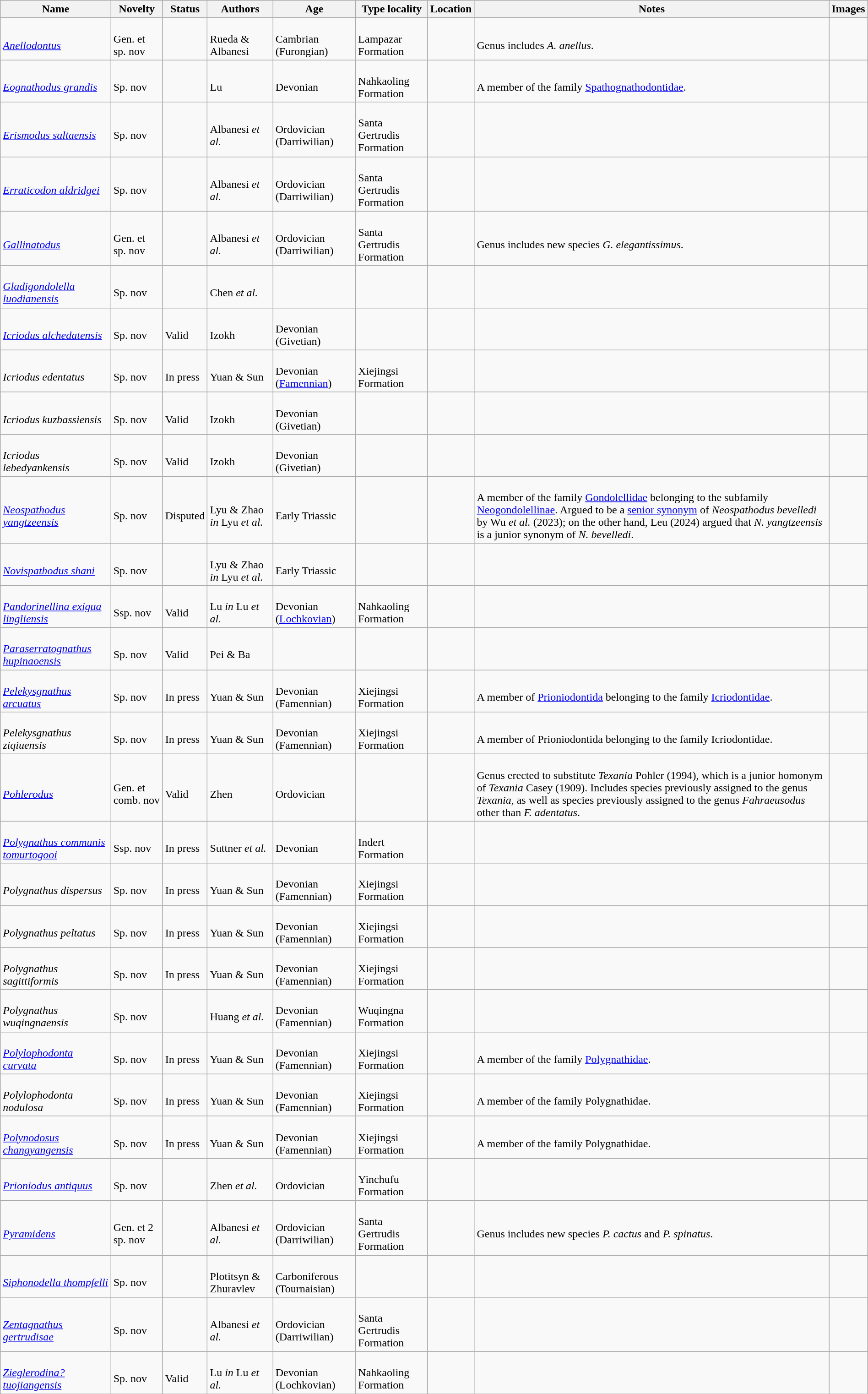<table class="wikitable sortable" align="center" width="100%">
<tr>
<th>Name</th>
<th>Novelty</th>
<th>Status</th>
<th>Authors</th>
<th>Age</th>
<th>Type locality</th>
<th>Location</th>
<th>Notes</th>
<th>Images</th>
</tr>
<tr>
<td><br><em><a href='#'>Anellodontus</a></em></td>
<td><br>Gen. et sp. nov</td>
<td></td>
<td><br>Rueda & Albanesi</td>
<td><br>Cambrian (Furongian)</td>
<td><br>Lampazar Formation</td>
<td><br></td>
<td><br>Genus includes <em>A. anellus</em>.</td>
<td></td>
</tr>
<tr>
<td><br><em><a href='#'>Eognathodus grandis</a></em></td>
<td><br>Sp. nov</td>
<td></td>
<td><br>Lu</td>
<td><br>Devonian</td>
<td><br>Nahkaoling Formation</td>
<td><br></td>
<td><br>A member of the family <a href='#'>Spathognathodontidae</a>.</td>
<td></td>
</tr>
<tr>
<td><br><em><a href='#'>Erismodus saltaensis</a></em></td>
<td><br>Sp. nov</td>
<td></td>
<td><br>Albanesi <em>et al.</em></td>
<td><br>Ordovician (Darriwilian)</td>
<td><br>Santa Gertrudis Formation</td>
<td><br></td>
<td></td>
<td></td>
</tr>
<tr>
<td><br><em><a href='#'>Erraticodon aldridgei</a></em></td>
<td><br>Sp. nov</td>
<td></td>
<td><br>Albanesi <em>et al.</em></td>
<td><br>Ordovician (Darriwilian)</td>
<td><br>Santa Gertrudis Formation</td>
<td><br></td>
<td></td>
<td></td>
</tr>
<tr>
<td><br><em><a href='#'>Gallinatodus</a></em></td>
<td><br>Gen. et sp. nov</td>
<td></td>
<td><br>Albanesi <em>et al.</em></td>
<td><br>Ordovician (Darriwilian)</td>
<td><br>Santa Gertrudis Formation</td>
<td><br></td>
<td><br>Genus includes new species <em>G. elegantissimus</em>.</td>
<td></td>
</tr>
<tr>
<td><br><em><a href='#'>Gladigondolella luodianensis</a></em></td>
<td><br>Sp. nov</td>
<td></td>
<td><br>Chen <em>et al.</em></td>
<td></td>
<td></td>
<td><br></td>
<td></td>
<td></td>
</tr>
<tr>
<td><br><em><a href='#'>Icriodus alchedatensis</a></em></td>
<td><br>Sp. nov</td>
<td><br>Valid</td>
<td><br>Izokh</td>
<td><br>Devonian (Givetian)</td>
<td></td>
<td><br></td>
<td></td>
<td></td>
</tr>
<tr>
<td><br><em>Icriodus edentatus</em></td>
<td><br>Sp. nov</td>
<td><br>In press</td>
<td><br>Yuan & Sun</td>
<td><br>Devonian (<a href='#'>Famennian</a>)</td>
<td><br>Xiejingsi Formation</td>
<td><br></td>
<td></td>
<td></td>
</tr>
<tr>
<td><br><em>Icriodus kuzbassiensis</em></td>
<td><br>Sp. nov</td>
<td><br>Valid</td>
<td><br>Izokh</td>
<td><br>Devonian (Givetian)</td>
<td></td>
<td><br></td>
<td></td>
<td></td>
</tr>
<tr>
<td><br><em>Icriodus lebedyankensis</em></td>
<td><br>Sp. nov</td>
<td><br>Valid</td>
<td><br>Izokh</td>
<td><br>Devonian (Givetian)</td>
<td></td>
<td><br></td>
<td></td>
<td></td>
</tr>
<tr>
<td><br><em><a href='#'>Neospathodus yangtzeensis</a></em></td>
<td><br>Sp. nov</td>
<td><br>Disputed</td>
<td><br>Lyu & Zhao <em>in</em> Lyu <em>et al.</em></td>
<td><br>Early Triassic</td>
<td></td>
<td><br></td>
<td><br>A member of the family <a href='#'>Gondolellidae</a> belonging to the subfamily <a href='#'>Neogondolellinae</a>. Argued to be a <a href='#'>senior synonym</a> of <em>Neospathodus bevelledi</em> by Wu <em>et al.</em> (2023); on the other hand, Leu (2024) argued that <em>N. yangtzeensis</em> is a junior synonym of <em>N. bevelledi</em>.</td>
<td></td>
</tr>
<tr>
<td><br><em><a href='#'>Novispathodus shani</a></em></td>
<td><br>Sp. nov</td>
<td></td>
<td><br>Lyu & Zhao <em>in</em> Lyu <em>et al.</em></td>
<td><br>Early Triassic</td>
<td></td>
<td><br></td>
<td></td>
<td></td>
</tr>
<tr>
<td><br><em><a href='#'>Pandorinellina exigua lingliensis</a></em></td>
<td><br>Ssp. nov</td>
<td><br>Valid</td>
<td><br>Lu <em>in</em> Lu <em>et al.</em></td>
<td><br>Devonian (<a href='#'>Lochkovian</a>)</td>
<td><br>Nahkaoling Formation</td>
<td><br></td>
<td></td>
<td></td>
</tr>
<tr>
<td><br><em><a href='#'>Paraserratognathus hupinaoensis</a></em></td>
<td><br>Sp. nov</td>
<td><br>Valid</td>
<td><br>Pei & Ba</td>
<td></td>
<td></td>
<td><br></td>
<td></td>
<td></td>
</tr>
<tr>
<td><br><em><a href='#'>Pelekysgnathus arcuatus</a></em></td>
<td><br>Sp. nov</td>
<td><br>In press</td>
<td><br>Yuan & Sun</td>
<td><br>Devonian (Famennian)</td>
<td><br>Xiejingsi Formation</td>
<td><br></td>
<td><br>A member of <a href='#'>Prioniodontida</a> belonging to the family <a href='#'>Icriodontidae</a>.</td>
<td></td>
</tr>
<tr>
<td><br><em>Pelekysgnathus ziqiuensis</em></td>
<td><br>Sp. nov</td>
<td><br>In press</td>
<td><br>Yuan & Sun</td>
<td><br>Devonian (Famennian)</td>
<td><br>Xiejingsi Formation</td>
<td><br></td>
<td><br>A member of Prioniodontida belonging to the family Icriodontidae.</td>
<td></td>
</tr>
<tr>
<td><br><em><a href='#'>Pohlerodus</a></em></td>
<td><br>Gen. et comb. nov</td>
<td><br>Valid</td>
<td><br>Zhen</td>
<td><br>Ordovician</td>
<td></td>
<td><br><br>
</td>
<td><br>Genus erected to substitute <em>Texania</em> Pohler (1994), which is a junior homonym of <em>Texania</em> Casey (1909). Includes species previously assigned to the genus <em>Texania</em>, as well as species previously assigned to the genus <em>Fahraeusodus</em> other than <em>F. adentatus</em>.</td>
<td></td>
</tr>
<tr>
<td><br><em><a href='#'>Polygnathus communis tomurtogooi</a></em></td>
<td><br>Ssp. nov</td>
<td><br>In press</td>
<td><br>Suttner <em>et al.</em></td>
<td><br>Devonian</td>
<td><br>Indert Formation</td>
<td><br></td>
<td></td>
<td></td>
</tr>
<tr>
<td><br><em>Polygnathus dispersus</em></td>
<td><br>Sp. nov</td>
<td><br>In press</td>
<td><br>Yuan & Sun</td>
<td><br>Devonian (Famennian)</td>
<td><br>Xiejingsi Formation</td>
<td><br></td>
<td></td>
<td></td>
</tr>
<tr>
<td><br><em>Polygnathus peltatus</em></td>
<td><br>Sp. nov</td>
<td><br>In press</td>
<td><br>Yuan & Sun</td>
<td><br>Devonian (Famennian)</td>
<td><br>Xiejingsi Formation</td>
<td><br></td>
<td></td>
<td></td>
</tr>
<tr>
<td><br><em>Polygnathus sagittiformis</em></td>
<td><br>Sp. nov</td>
<td><br>In press</td>
<td><br>Yuan & Sun</td>
<td><br>Devonian (Famennian)</td>
<td><br>Xiejingsi Formation</td>
<td><br></td>
<td></td>
<td></td>
</tr>
<tr>
<td><br><em>Polygnathus wuqingnaensis</em></td>
<td><br>Sp. nov</td>
<td></td>
<td><br>Huang <em>et al.</em></td>
<td><br>Devonian (Famennian)</td>
<td><br>Wuqingna Formation</td>
<td><br></td>
<td></td>
<td></td>
</tr>
<tr>
<td><br><em><a href='#'>Polylophodonta curvata</a></em></td>
<td><br>Sp. nov</td>
<td><br>In press</td>
<td><br>Yuan & Sun</td>
<td><br>Devonian (Famennian)</td>
<td><br>Xiejingsi Formation</td>
<td><br></td>
<td><br>A member of the family <a href='#'>Polygnathidae</a>.</td>
<td></td>
</tr>
<tr>
<td><br><em>Polylophodonta nodulosa</em></td>
<td><br>Sp. nov</td>
<td><br>In press</td>
<td><br>Yuan & Sun</td>
<td><br>Devonian (Famennian)</td>
<td><br>Xiejingsi Formation</td>
<td><br></td>
<td><br>A member of the family Polygnathidae.</td>
<td></td>
</tr>
<tr>
<td><br><em><a href='#'>Polynodosus changyangensis</a></em></td>
<td><br>Sp. nov</td>
<td><br>In press</td>
<td><br>Yuan & Sun</td>
<td><br>Devonian (Famennian)</td>
<td><br>Xiejingsi Formation</td>
<td><br></td>
<td><br>A member of the family Polygnathidae.</td>
<td></td>
</tr>
<tr>
<td><br><em><a href='#'>Prioniodus antiquus</a></em></td>
<td><br>Sp. nov</td>
<td></td>
<td><br>Zhen <em>et al.</em></td>
<td><br>Ordovician</td>
<td><br>Yinchufu Formation</td>
<td><br></td>
<td></td>
<td></td>
</tr>
<tr>
<td><br><em><a href='#'>Pyramidens</a></em></td>
<td><br>Gen. et 2 sp. nov</td>
<td></td>
<td><br>Albanesi <em>et al.</em></td>
<td><br>Ordovician (Darriwilian)</td>
<td><br>Santa Gertrudis Formation</td>
<td><br></td>
<td><br>Genus includes new species <em>P. cactus</em> and <em>P. spinatus</em>.</td>
<td></td>
</tr>
<tr>
<td><br><em><a href='#'>Siphonodella thompfelli</a></em></td>
<td><br>Sp. nov</td>
<td></td>
<td><br>Plotitsyn & Zhuravlev</td>
<td><br>Carboniferous (Tournaisian)</td>
<td></td>
<td><br></td>
<td></td>
<td></td>
</tr>
<tr>
<td><br><em><a href='#'>Zentagnathus gertrudisae</a></em></td>
<td><br>Sp. nov</td>
<td></td>
<td><br>Albanesi <em>et al.</em></td>
<td><br>Ordovician (Darriwilian)</td>
<td><br>Santa Gertrudis Formation</td>
<td><br></td>
<td></td>
<td></td>
</tr>
<tr>
<td><br><em><a href='#'>Zieglerodina? tuojiangensis</a></em></td>
<td><br>Sp. nov</td>
<td><br>Valid</td>
<td><br>Lu <em>in</em> Lu <em>et al.</em></td>
<td><br>Devonian (Lochkovian)</td>
<td><br>Nahkaoling Formation</td>
<td><br></td>
<td></td>
<td></td>
</tr>
<tr>
</tr>
</table>
